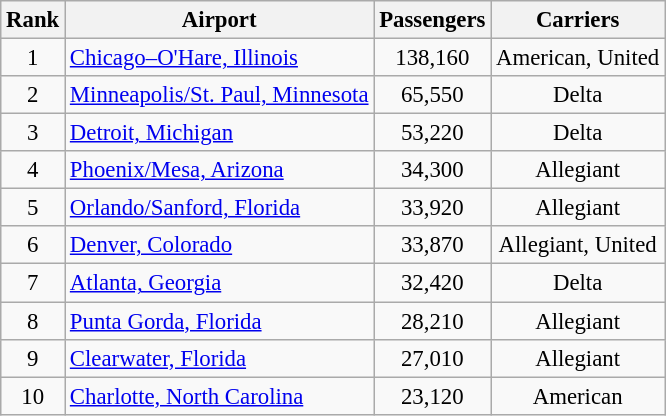<table class="sortable wikitable" style="text-align:center; font-size:95%;">
<tr>
<th>Rank</th>
<th>Airport</th>
<th>Passengers</th>
<th>Carriers</th>
</tr>
<tr>
<td align=center>1</td>
<td align=left><a href='#'>Chicago–O'Hare, Illinois</a></td>
<td>138,160</td>
<td>American, United</td>
</tr>
<tr>
<td align=center>2</td>
<td align=left><a href='#'>Minneapolis/St. Paul, Minnesota</a></td>
<td>65,550</td>
<td>Delta</td>
</tr>
<tr>
<td align=center>3</td>
<td align=left><a href='#'>Detroit, Michigan</a></td>
<td>53,220</td>
<td>Delta</td>
</tr>
<tr>
<td align=center>4</td>
<td align=left><a href='#'>Phoenix/Mesa, Arizona</a></td>
<td>34,300</td>
<td>Allegiant</td>
</tr>
<tr>
<td align=center>5</td>
<td align=left><a href='#'>Orlando/Sanford, Florida</a></td>
<td>33,920</td>
<td>Allegiant</td>
</tr>
<tr>
<td align=center>6</td>
<td align=left><a href='#'>Denver, Colorado</a></td>
<td>33,870</td>
<td>Allegiant, United</td>
</tr>
<tr>
<td align=center>7</td>
<td align=left><a href='#'>Atlanta, Georgia</a></td>
<td>32,420</td>
<td>Delta</td>
</tr>
<tr>
<td align=center>8</td>
<td align=left><a href='#'>Punta Gorda, Florida</a></td>
<td>28,210</td>
<td>Allegiant</td>
</tr>
<tr>
<td align=center>9</td>
<td align=left><a href='#'>Clearwater, Florida</a></td>
<td>27,010</td>
<td>Allegiant</td>
</tr>
<tr>
<td align=center>10</td>
<td align=left><a href='#'>Charlotte, North Carolina</a></td>
<td>23,120</td>
<td>American</td>
</tr>
</table>
